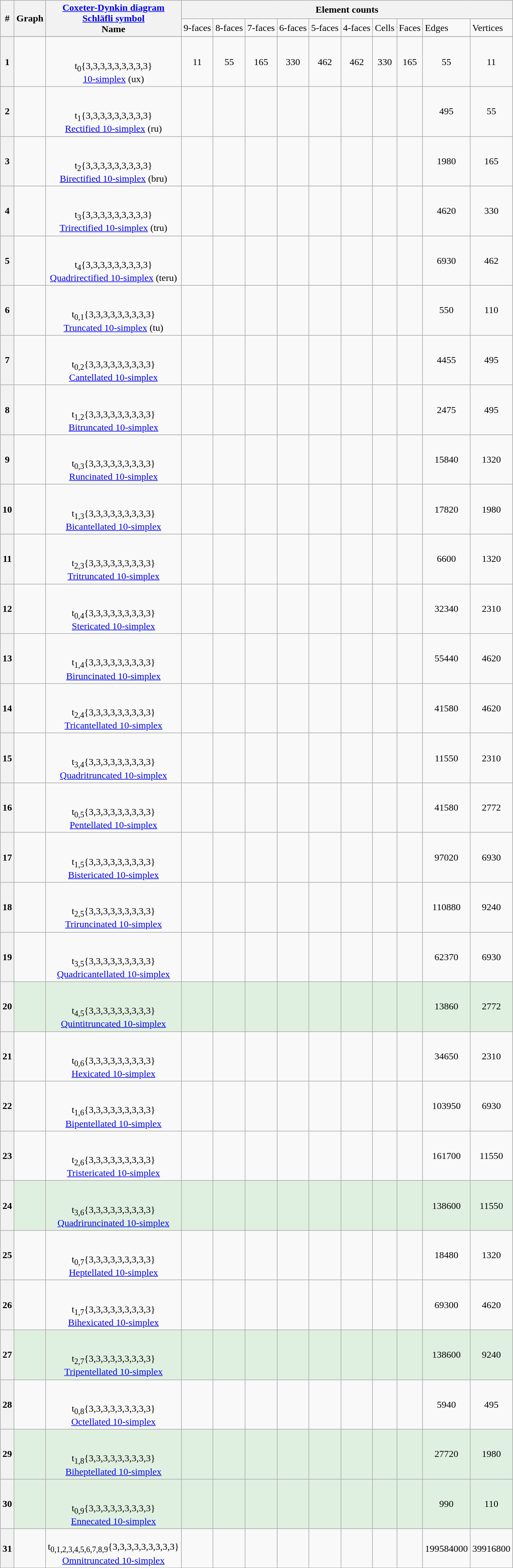<table class="wikitable">
<tr>
<th rowspan=2>#</th>
<th rowspan=2>Graph</th>
<th rowspan=2><a href='#'>Coxeter-Dynkin diagram</a><br><a href='#'>Schläfli symbol</a><br>Name</th>
<th colspan=10>Element counts</th>
</tr>
<tr>
<td>9-faces</td>
<td>8-faces</td>
<td>7-faces</td>
<td>6-faces</td>
<td>5-faces</td>
<td>4-faces</td>
<td>Cells</td>
<td>Faces</td>
<td>Edges</td>
<td>Vertices</td>
</tr>
<tr>
</tr>
<tr align=center>
<th>1</th>
<td></td>
<td><br><br>t<sub>0</sub>{3,3,3,3,3,3,3,3,3}<br><a href='#'>10-simplex</a> (ux)</td>
<td>11</td>
<td>55</td>
<td>165</td>
<td>330</td>
<td>462</td>
<td>462</td>
<td>330</td>
<td>165</td>
<td>55</td>
<td>11</td>
</tr>
<tr align=center>
<th>2</th>
<td></td>
<td><br><br>t<sub>1</sub>{3,3,3,3,3,3,3,3,3}<br><a href='#'>Rectified 10-simplex</a> (ru)</td>
<td></td>
<td></td>
<td></td>
<td></td>
<td></td>
<td></td>
<td></td>
<td></td>
<td>495</td>
<td>55</td>
</tr>
<tr align=center>
<th>3</th>
<td></td>
<td><br><br>t<sub>2</sub>{3,3,3,3,3,3,3,3,3}<br><a href='#'>Birectified 10-simplex</a> (bru)</td>
<td></td>
<td></td>
<td></td>
<td></td>
<td></td>
<td></td>
<td></td>
<td></td>
<td>1980</td>
<td>165</td>
</tr>
<tr align=center>
<th>4</th>
<td></td>
<td><br><br>t<sub>3</sub>{3,3,3,3,3,3,3,3,3}<br><a href='#'>Trirectified 10-simplex</a> (tru)</td>
<td></td>
<td></td>
<td></td>
<td></td>
<td></td>
<td></td>
<td></td>
<td></td>
<td>4620</td>
<td>330</td>
</tr>
<tr align=center>
<th>5</th>
<td></td>
<td><br><br>t<sub>4</sub>{3,3,3,3,3,3,3,3,3}<br><a href='#'>Quadrirectified 10-simplex</a> (teru)</td>
<td></td>
<td></td>
<td></td>
<td></td>
<td></td>
<td></td>
<td></td>
<td></td>
<td>6930</td>
<td>462</td>
</tr>
<tr align=center>
<th>6</th>
<td></td>
<td><br><br>t<sub>0,1</sub>{3,3,3,3,3,3,3,3,3}<br><a href='#'>Truncated 10-simplex</a> (tu)</td>
<td></td>
<td></td>
<td></td>
<td></td>
<td></td>
<td></td>
<td></td>
<td></td>
<td>550</td>
<td>110</td>
</tr>
<tr align=center>
<th>7</th>
<td></td>
<td><br><br>t<sub>0,2</sub>{3,3,3,3,3,3,3,3,3}<br><a href='#'>Cantellated 10-simplex</a></td>
<td></td>
<td></td>
<td></td>
<td></td>
<td></td>
<td></td>
<td></td>
<td></td>
<td>4455</td>
<td>495</td>
</tr>
<tr align=center>
<th>8</th>
<td></td>
<td><br><br>t<sub>1,2</sub>{3,3,3,3,3,3,3,3,3}<br><a href='#'>Bitruncated 10-simplex</a></td>
<td></td>
<td></td>
<td></td>
<td></td>
<td></td>
<td></td>
<td></td>
<td></td>
<td>2475</td>
<td>495</td>
</tr>
<tr align=center>
<th>9</th>
<td></td>
<td><br><br>t<sub>0,3</sub>{3,3,3,3,3,3,3,3,3}<br><a href='#'>Runcinated 10-simplex</a></td>
<td></td>
<td></td>
<td></td>
<td></td>
<td></td>
<td></td>
<td></td>
<td></td>
<td>15840</td>
<td>1320</td>
</tr>
<tr align=center>
<th>10</th>
<td></td>
<td><br><br>t<sub>1,3</sub>{3,3,3,3,3,3,3,3,3}<br><a href='#'>Bicantellated 10-simplex</a></td>
<td></td>
<td></td>
<td></td>
<td></td>
<td></td>
<td></td>
<td></td>
<td></td>
<td>17820</td>
<td>1980</td>
</tr>
<tr align=center>
<th>11</th>
<td></td>
<td><br><br>t<sub>2,3</sub>{3,3,3,3,3,3,3,3,3}<br><a href='#'>Tritruncated 10-simplex</a></td>
<td></td>
<td></td>
<td></td>
<td></td>
<td></td>
<td></td>
<td></td>
<td></td>
<td>6600</td>
<td>1320</td>
</tr>
<tr align=center>
<th>12</th>
<td></td>
<td><br><br>t<sub>0,4</sub>{3,3,3,3,3,3,3,3,3}<br><a href='#'>Stericated 10-simplex</a></td>
<td></td>
<td></td>
<td></td>
<td></td>
<td></td>
<td></td>
<td></td>
<td></td>
<td>32340</td>
<td>2310</td>
</tr>
<tr align=center>
<th>13</th>
<td></td>
<td><br><br>t<sub>1,4</sub>{3,3,3,3,3,3,3,3,3}<br><a href='#'>Biruncinated 10-simplex</a></td>
<td></td>
<td></td>
<td></td>
<td></td>
<td></td>
<td></td>
<td></td>
<td></td>
<td>55440</td>
<td>4620</td>
</tr>
<tr align=center>
<th>14</th>
<td></td>
<td><br><br>t<sub>2,4</sub>{3,3,3,3,3,3,3,3,3}<br><a href='#'>Tricantellated 10-simplex</a></td>
<td></td>
<td></td>
<td></td>
<td></td>
<td></td>
<td></td>
<td></td>
<td></td>
<td>41580</td>
<td>4620</td>
</tr>
<tr align=center>
<th>15</th>
<td></td>
<td><br><br>t<sub>3,4</sub>{3,3,3,3,3,3,3,3,3}<br><a href='#'>Quadritruncated 10-simplex</a></td>
<td></td>
<td></td>
<td></td>
<td></td>
<td></td>
<td></td>
<td></td>
<td></td>
<td>11550</td>
<td>2310</td>
</tr>
<tr align=center>
<th>16</th>
<td></td>
<td><br><br>t<sub>0,5</sub>{3,3,3,3,3,3,3,3,3}<br><a href='#'>Pentellated 10-simplex</a></td>
<td></td>
<td></td>
<td></td>
<td></td>
<td></td>
<td></td>
<td></td>
<td></td>
<td>41580</td>
<td>2772</td>
</tr>
<tr align=center>
<th>17</th>
<td></td>
<td><br><br>t<sub>1,5</sub>{3,3,3,3,3,3,3,3,3}<br><a href='#'>Bistericated 10-simplex</a></td>
<td></td>
<td></td>
<td></td>
<td></td>
<td></td>
<td></td>
<td></td>
<td></td>
<td>97020</td>
<td>6930</td>
</tr>
<tr align=center>
<th>18</th>
<td></td>
<td><br><br>t<sub>2,5</sub>{3,3,3,3,3,3,3,3,3}<br><a href='#'>Triruncinated 10-simplex</a></td>
<td></td>
<td></td>
<td></td>
<td></td>
<td></td>
<td></td>
<td></td>
<td></td>
<td>110880</td>
<td>9240</td>
</tr>
<tr align=center>
<th>19</th>
<td></td>
<td><br><br>t<sub>3,5</sub>{3,3,3,3,3,3,3,3,3}<br><a href='#'>Quadricantellated 10-simplex</a></td>
<td></td>
<td></td>
<td></td>
<td></td>
<td></td>
<td></td>
<td></td>
<td></td>
<td>62370</td>
<td>6930</td>
</tr>
<tr align=center BGCOLOR="#e0f0e0">
<th>20</th>
<td></td>
<td><br><br>t<sub>4,5</sub>{3,3,3,3,3,3,3,3,3}<br><a href='#'>Quintitruncated 10-simplex</a></td>
<td></td>
<td></td>
<td></td>
<td></td>
<td></td>
<td></td>
<td></td>
<td></td>
<td>13860</td>
<td>2772</td>
</tr>
<tr align=center>
<th>21</th>
<td></td>
<td><br><br>t<sub>0,6</sub>{3,3,3,3,3,3,3,3,3}<br><a href='#'>Hexicated 10-simplex</a></td>
<td></td>
<td></td>
<td></td>
<td></td>
<td></td>
<td></td>
<td></td>
<td></td>
<td>34650</td>
<td>2310</td>
</tr>
<tr align=center>
<th>22</th>
<td></td>
<td><br><br>t<sub>1,6</sub>{3,3,3,3,3,3,3,3,3}<br><a href='#'>Bipentellated 10-simplex</a></td>
<td></td>
<td></td>
<td></td>
<td></td>
<td></td>
<td></td>
<td></td>
<td></td>
<td>103950</td>
<td>6930</td>
</tr>
<tr align=center>
<th>23</th>
<td></td>
<td><br><br>t<sub>2,6</sub>{3,3,3,3,3,3,3,3,3}<br><a href='#'>Tristericated 10-simplex</a></td>
<td></td>
<td></td>
<td></td>
<td></td>
<td></td>
<td></td>
<td></td>
<td></td>
<td>161700</td>
<td>11550</td>
</tr>
<tr align=center BGCOLOR="#e0f0e0">
<th>24</th>
<td></td>
<td><br><br>t<sub>3,6</sub>{3,3,3,3,3,3,3,3,3}<br><a href='#'>Quadriruncinated 10-simplex</a></td>
<td></td>
<td></td>
<td></td>
<td></td>
<td></td>
<td></td>
<td></td>
<td></td>
<td>138600</td>
<td>11550</td>
</tr>
<tr align=center>
<th>25</th>
<td></td>
<td><br><br>t<sub>0,7</sub>{3,3,3,3,3,3,3,3,3}<br><a href='#'>Heptellated 10-simplex</a></td>
<td></td>
<td></td>
<td></td>
<td></td>
<td></td>
<td></td>
<td></td>
<td></td>
<td>18480</td>
<td>1320</td>
</tr>
<tr align=center>
<th>26</th>
<td></td>
<td><br><br>t<sub>1,7</sub>{3,3,3,3,3,3,3,3,3}<br><a href='#'>Bihexicated 10-simplex</a></td>
<td></td>
<td></td>
<td></td>
<td></td>
<td></td>
<td></td>
<td></td>
<td></td>
<td>69300</td>
<td>4620</td>
</tr>
<tr align=center BGCOLOR="#e0f0e0">
<th>27</th>
<td></td>
<td><br><br>t<sub>2,7</sub>{3,3,3,3,3,3,3,3,3}<br><a href='#'>Tripentellated 10-simplex</a></td>
<td></td>
<td></td>
<td></td>
<td></td>
<td></td>
<td></td>
<td></td>
<td></td>
<td>138600</td>
<td>9240</td>
</tr>
<tr align=center>
<th>28</th>
<td></td>
<td><br><br>t<sub>0,8</sub>{3,3,3,3,3,3,3,3,3}<br><a href='#'>Octellated 10-simplex</a></td>
<td></td>
<td></td>
<td></td>
<td></td>
<td></td>
<td></td>
<td></td>
<td></td>
<td>5940</td>
<td>495</td>
</tr>
<tr align=center BGCOLOR="#e0f0e0">
<th>29</th>
<td></td>
<td><br><br>t<sub>1,8</sub>{3,3,3,3,3,3,3,3,3}<br><a href='#'>Biheptellated 10-simplex</a></td>
<td></td>
<td></td>
<td></td>
<td></td>
<td></td>
<td></td>
<td></td>
<td></td>
<td>27720</td>
<td>1980</td>
</tr>
<tr align=center BGCOLOR="#e0f0e0">
<th>30</th>
<td></td>
<td><br><br>t<sub>0,9</sub>{3,3,3,3,3,3,3,3,3}<br><a href='#'>Ennecated 10-simplex</a></td>
<td></td>
<td></td>
<td></td>
<td></td>
<td></td>
<td></td>
<td></td>
<td></td>
<td>990</td>
<td>110</td>
</tr>
<tr align=center>
<th>31</th>
<td></td>
<td><br>t<sub>0,1,2,3,4,5,6,7,8,9</sub>{3,3,3,3,3,3,3,3,3}<br><a href='#'>Omnitruncated 10-simplex</a></td>
<td></td>
<td></td>
<td></td>
<td></td>
<td></td>
<td></td>
<td></td>
<td></td>
<td>199584000</td>
<td>39916800</td>
</tr>
</table>
